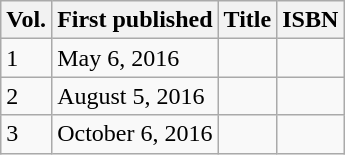<table class="wikitable">
<tr>
<th>Vol.</th>
<th>First published</th>
<th>Title</th>
<th>ISBN</th>
</tr>
<tr>
<td>1</td>
<td>May 6, 2016</td>
<td></td>
<td><small></small></td>
</tr>
<tr>
<td>2</td>
<td>August 5, 2016</td>
<td></td>
<td><small></small></td>
</tr>
<tr>
<td>3</td>
<td>October 6, 2016</td>
<td></td>
<td><small></small></td>
</tr>
</table>
